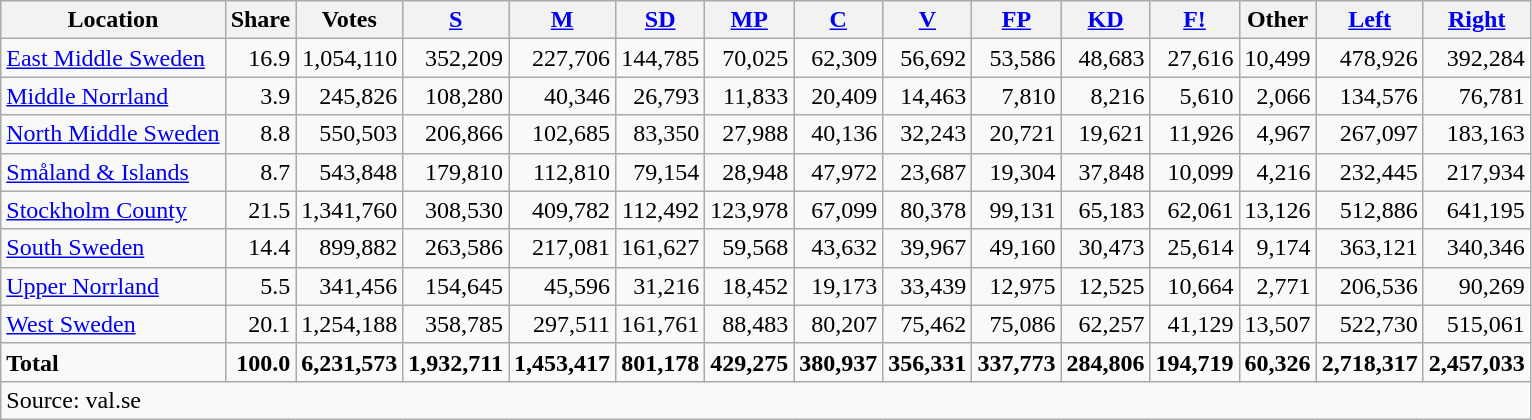<table class="wikitable sortable" style=text-align:right>
<tr>
<th>Location</th>
<th>Share</th>
<th>Votes</th>
<th><a href='#'>S</a></th>
<th><a href='#'>M</a></th>
<th><a href='#'>SD</a></th>
<th><a href='#'>MP</a></th>
<th><a href='#'>C</a></th>
<th><a href='#'>V</a></th>
<th><a href='#'>FP</a></th>
<th><a href='#'>KD</a></th>
<th><a href='#'>F!</a></th>
<th>Other</th>
<th><a href='#'>Left</a></th>
<th><a href='#'>Right</a></th>
</tr>
<tr>
<td align=left><a href='#'>East Middle Sweden</a></td>
<td>16.9</td>
<td>1,054,110</td>
<td>352,209</td>
<td>227,706</td>
<td>144,785</td>
<td>70,025</td>
<td>62,309</td>
<td>56,692</td>
<td>53,586</td>
<td>48,683</td>
<td>27,616</td>
<td>10,499</td>
<td>478,926</td>
<td>392,284</td>
</tr>
<tr>
<td align=left><a href='#'>Middle Norrland</a></td>
<td>3.9</td>
<td>245,826</td>
<td>108,280</td>
<td>40,346</td>
<td>26,793</td>
<td>11,833</td>
<td>20,409</td>
<td>14,463</td>
<td>7,810</td>
<td>8,216</td>
<td>5,610</td>
<td>2,066</td>
<td>134,576</td>
<td>76,781</td>
</tr>
<tr>
<td align=left><a href='#'>North Middle Sweden</a></td>
<td>8.8</td>
<td>550,503</td>
<td>206,866</td>
<td>102,685</td>
<td>83,350</td>
<td>27,988</td>
<td>40,136</td>
<td>32,243</td>
<td>20,721</td>
<td>19,621</td>
<td>11,926</td>
<td>4,967</td>
<td>267,097</td>
<td>183,163</td>
</tr>
<tr>
<td align=left><a href='#'>Småland & Islands</a></td>
<td>8.7</td>
<td>543,848</td>
<td>179,810</td>
<td>112,810</td>
<td>79,154</td>
<td>28,948</td>
<td>47,972</td>
<td>23,687</td>
<td>19,304</td>
<td>37,848</td>
<td>10,099</td>
<td>4,216</td>
<td>232,445</td>
<td>217,934</td>
</tr>
<tr>
<td align=left><a href='#'>Stockholm County</a></td>
<td>21.5</td>
<td>1,341,760</td>
<td>308,530</td>
<td>409,782</td>
<td>112,492</td>
<td>123,978</td>
<td>67,099</td>
<td>80,378</td>
<td>99,131</td>
<td>65,183</td>
<td>62,061</td>
<td>13,126</td>
<td>512,886</td>
<td>641,195</td>
</tr>
<tr>
<td align=left><a href='#'>South Sweden</a></td>
<td>14.4</td>
<td>899,882</td>
<td>263,586</td>
<td>217,081</td>
<td>161,627</td>
<td>59,568</td>
<td>43,632</td>
<td>39,967</td>
<td>49,160</td>
<td>30,473</td>
<td>25,614</td>
<td>9,174</td>
<td>363,121</td>
<td>340,346</td>
</tr>
<tr>
<td align=left><a href='#'>Upper Norrland</a></td>
<td>5.5</td>
<td>341,456</td>
<td>154,645</td>
<td>45,596</td>
<td>31,216</td>
<td>18,452</td>
<td>19,173</td>
<td>33,439</td>
<td>12,975</td>
<td>12,525</td>
<td>10,664</td>
<td>2,771</td>
<td>206,536</td>
<td>90,269</td>
</tr>
<tr>
<td align=left><a href='#'>West Sweden</a></td>
<td>20.1</td>
<td>1,254,188</td>
<td>358,785</td>
<td>297,511</td>
<td>161,761</td>
<td>88,483</td>
<td>80,207</td>
<td>75,462</td>
<td>75,086</td>
<td>62,257</td>
<td>41,129</td>
<td>13,507</td>
<td>522,730</td>
<td>515,061</td>
</tr>
<tr>
<td align=left><strong>Total</strong></td>
<td><strong>100.0</strong></td>
<td><strong>6,231,573</strong></td>
<td><strong>1,932,711</strong></td>
<td><strong>1,453,417</strong></td>
<td><strong>801,178</strong></td>
<td><strong>429,275</strong></td>
<td><strong>380,937</strong></td>
<td><strong>356,331</strong></td>
<td><strong>337,773</strong></td>
<td><strong>284,806</strong></td>
<td><strong>194,719</strong></td>
<td><strong>60,326</strong></td>
<td><strong>2,718,317</strong></td>
<td><strong>2,457,033</strong></td>
</tr>
<tr>
<td align=left colspan=15>Source: val.se </td>
</tr>
</table>
